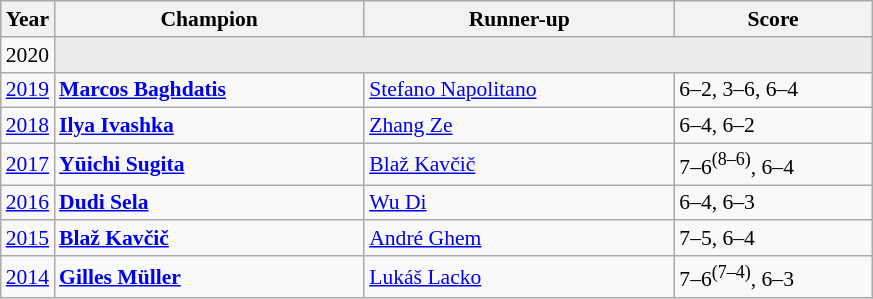<table class="wikitable" style="font-size:90%">
<tr>
<th>Year</th>
<th width="200">Champion</th>
<th width="200">Runner-up</th>
<th width="125">Score</th>
</tr>
<tr>
<td>2020</td>
<td colspan=3 bgcolor="#ededed"></td>
</tr>
<tr>
<td><a href='#'>2019</a></td>
<td> <strong><a href='#'>Marcos Baghdatis</a></strong></td>
<td> <a href='#'>Stefano Napolitano</a></td>
<td>6–2, 3–6, 6–4</td>
</tr>
<tr>
<td><a href='#'>2018</a></td>
<td> <strong><a href='#'>Ilya Ivashka</a></strong></td>
<td> <a href='#'>Zhang Ze</a></td>
<td>6–4, 6–2</td>
</tr>
<tr>
<td><a href='#'>2017</a></td>
<td> <strong><a href='#'>Yūichi Sugita</a></strong></td>
<td> <a href='#'>Blaž Kavčič</a></td>
<td>7–6<sup>(8–6)</sup>, 6–4</td>
</tr>
<tr>
<td><a href='#'>2016</a></td>
<td> <strong><a href='#'>Dudi Sela</a></strong></td>
<td> <a href='#'>Wu Di</a></td>
<td>6–4, 6–3</td>
</tr>
<tr>
<td><a href='#'>2015</a></td>
<td> <strong><a href='#'>Blaž Kavčič</a></strong></td>
<td> <a href='#'>André Ghem</a></td>
<td>7–5, 6–4</td>
</tr>
<tr>
<td><a href='#'>2014</a></td>
<td> <strong><a href='#'>Gilles Müller</a></strong></td>
<td> <a href='#'>Lukáš Lacko</a></td>
<td>7–6<sup>(7–4)</sup>, 6–3</td>
</tr>
</table>
